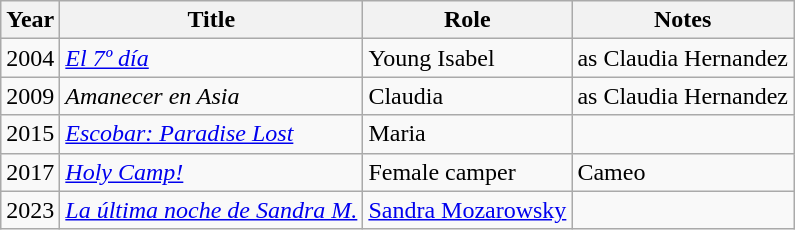<table class="wikitable sortable">
<tr>
<th>Year</th>
<th>Title</th>
<th>Role</th>
<th class="unsortable">Notes</th>
</tr>
<tr>
<td>2004</td>
<td><em><a href='#'>El 7º día</a></em></td>
<td>Young Isabel</td>
<td>as Claudia Hernandez</td>
</tr>
<tr>
<td>2009</td>
<td><em>Amanecer en Asia</em></td>
<td>Claudia</td>
<td>as Claudia Hernandez</td>
</tr>
<tr>
<td>2015</td>
<td><em><a href='#'>Escobar: Paradise Lost</a></em></td>
<td>Maria</td>
<td></td>
</tr>
<tr>
<td>2017</td>
<td><em><a href='#'>Holy Camp!</a></em></td>
<td>Female camper</td>
<td>Cameo</td>
</tr>
<tr>
<td>2023</td>
<td><em><a href='#'>La última noche de Sandra M.</a></em></td>
<td><a href='#'>Sandra Mozarowsky</a></td>
<td></td>
</tr>
</table>
